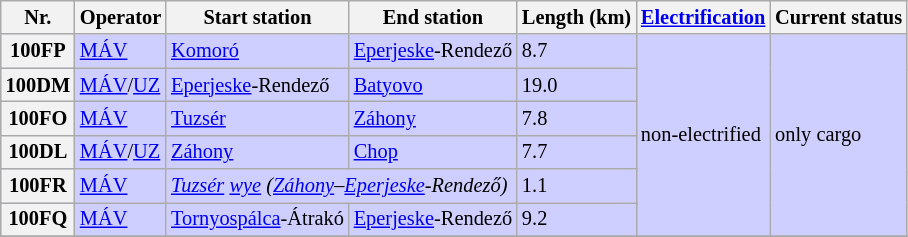<table class="wikitable" style="font-size: 85%">
<tr valign="top">
<th valign="middle">Nr.</th>
<th valign="middle">Operator</th>
<th valign="middle">Start station</th>
<th valign="middle">End station</th>
<th valign="middle">Length (km)</th>
<th valign="middle"><a href='#'>Electrification</a></th>
<th valign="middle">Current status</th>
</tr>
<tr style="background:#CFCFFF;">
<th>100FP</th>
<td><a href='#'>MÁV</a></td>
<td><a href='#'>Komoró</a></td>
<td><a href='#'>Eperjeske</a>-Rendező</td>
<td>8.7</td>
<td rowspan=6>non-electrified</td>
<td rowspan=6>only cargo</td>
</tr>
<tr style="background:#CFCFFF;">
<th>100DM</th>
<td><a href='#'>MÁV</a>/<a href='#'>UZ</a></td>
<td><a href='#'>Eperjeske</a>-Rendező</td>
<td> <a href='#'>Batyovo</a></td>
<td>19.0</td>
</tr>
<tr style="background:#CFCFFF;">
<th>100FO</th>
<td><a href='#'>MÁV</a></td>
<td><a href='#'>Tuzsér</a></td>
<td><a href='#'>Záhony</a></td>
<td>7.8</td>
</tr>
<tr style="background:#CFCFFF;">
<th>100DL</th>
<td><a href='#'>MÁV</a>/<a href='#'>UZ</a></td>
<td><a href='#'>Záhony</a></td>
<td> <a href='#'>Chop</a></td>
<td>7.7</td>
</tr>
<tr style="background:#CFCFFF;">
<th>100FR</th>
<td><a href='#'>MÁV</a></td>
<td colspan=2><em><a href='#'>Tuzsér</a> <a href='#'>wye</a> (<a href='#'>Záhony</a>–<a href='#'>Eperjeske</a>-Rendező)</em></td>
<td>1.1</td>
</tr>
<tr style="background:#CFCFFF;">
<th>100FQ</th>
<td><a href='#'>MÁV</a></td>
<td><a href='#'>Tornyospálca</a>-Átrakó</td>
<td><a href='#'>Eperjeske</a>-Rendező</td>
<td>9.2</td>
</tr>
<tr>
</tr>
</table>
